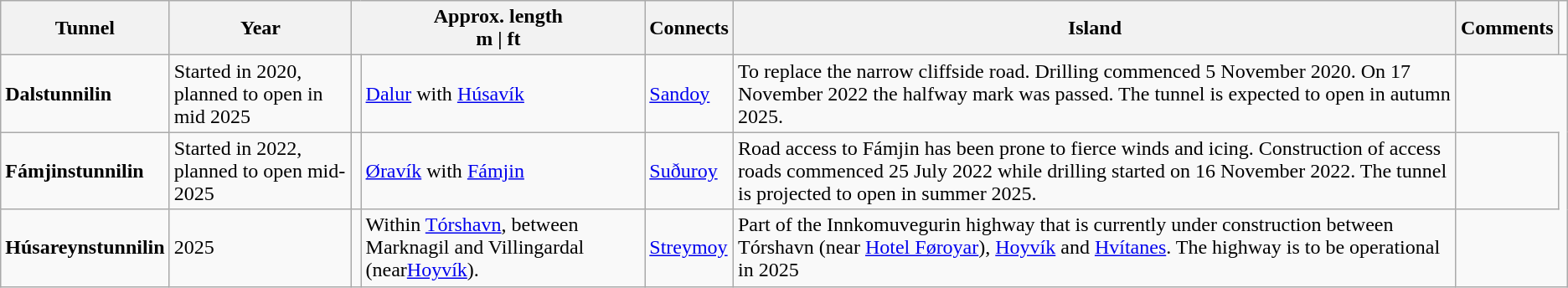<table class="wikitable sortable">
<tr>
<th>Tunnel</th>
<th>Year</th>
<th colspan="2">Approx. length<br>m | ft</th>
<th>Connects</th>
<th>Island</th>
<th>Comments</th>
<td></td>
</tr>
<tr>
<td><strong>Dalstunnilin</strong></td>
<td>Started in 2020, planned to open in mid 2025</td>
<td></td>
<td><a href='#'>Dalur</a> with <a href='#'>Húsavík</a></td>
<td><a href='#'>Sandoy</a></td>
<td>To replace the narrow cliffside road. Drilling commenced 5 November 2020. On 17 November 2022 the halfway mark was passed. The tunnel is expected to open in autumn 2025.</td>
</tr>
<tr>
<td><strong>Fámjinstunnilin</strong></td>
<td>Started in 2022, planned to open mid- 2025</td>
<td></td>
<td><a href='#'>Øravík</a> with <a href='#'>Fámjin</a></td>
<td><a href='#'>Suðuroy</a></td>
<td>Road access to Fámjin has been prone to fierce winds and icing. Construction of access roads commenced 25 July 2022 while drilling started on 16 November 2022. The tunnel is projected to open in summer 2025.</td>
<td></td>
</tr>
<tr>
<td><strong>Húsareynstunnilin</strong></td>
<td>2025</td>
<td></td>
<td>Within <a href='#'>Tórshavn</a>, between Marknagil and Villingardal (near<a href='#'>Hoyvík</a>).</td>
<td><a href='#'>Streymoy</a></td>
<td>Part of the Innkomuvegurin highway that is currently under construction between Tórshavn (near <a href='#'>Hotel Føroyar</a>), <a href='#'>Hoyvík</a> and <a href='#'>Hvítanes</a>. The highway is to be operational in 2025</td>
</tr>
</table>
